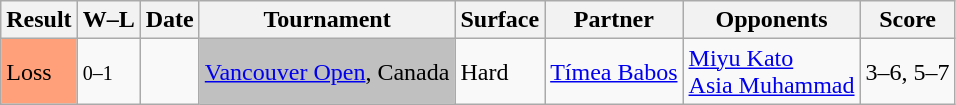<table class="sortable wikitable">
<tr>
<th>Result</th>
<th class="unsortable">W–L</th>
<th>Date</th>
<th>Tournament</th>
<th>Surface</th>
<th>Partner</th>
<th>Opponents</th>
<th class="unsortable">Score</th>
</tr>
<tr>
<td style="background:#ffa07a;">Loss</td>
<td><small>0–1</small></td>
<td><a href='#'></a></td>
<td style="background:silver;"><a href='#'>Vancouver Open</a>, Canada</td>
<td>Hard</td>
<td> <a href='#'>Tímea Babos</a></td>
<td> <a href='#'>Miyu Kato</a> <br>  <a href='#'>Asia Muhammad</a></td>
<td>3–6, 5–7</td>
</tr>
</table>
